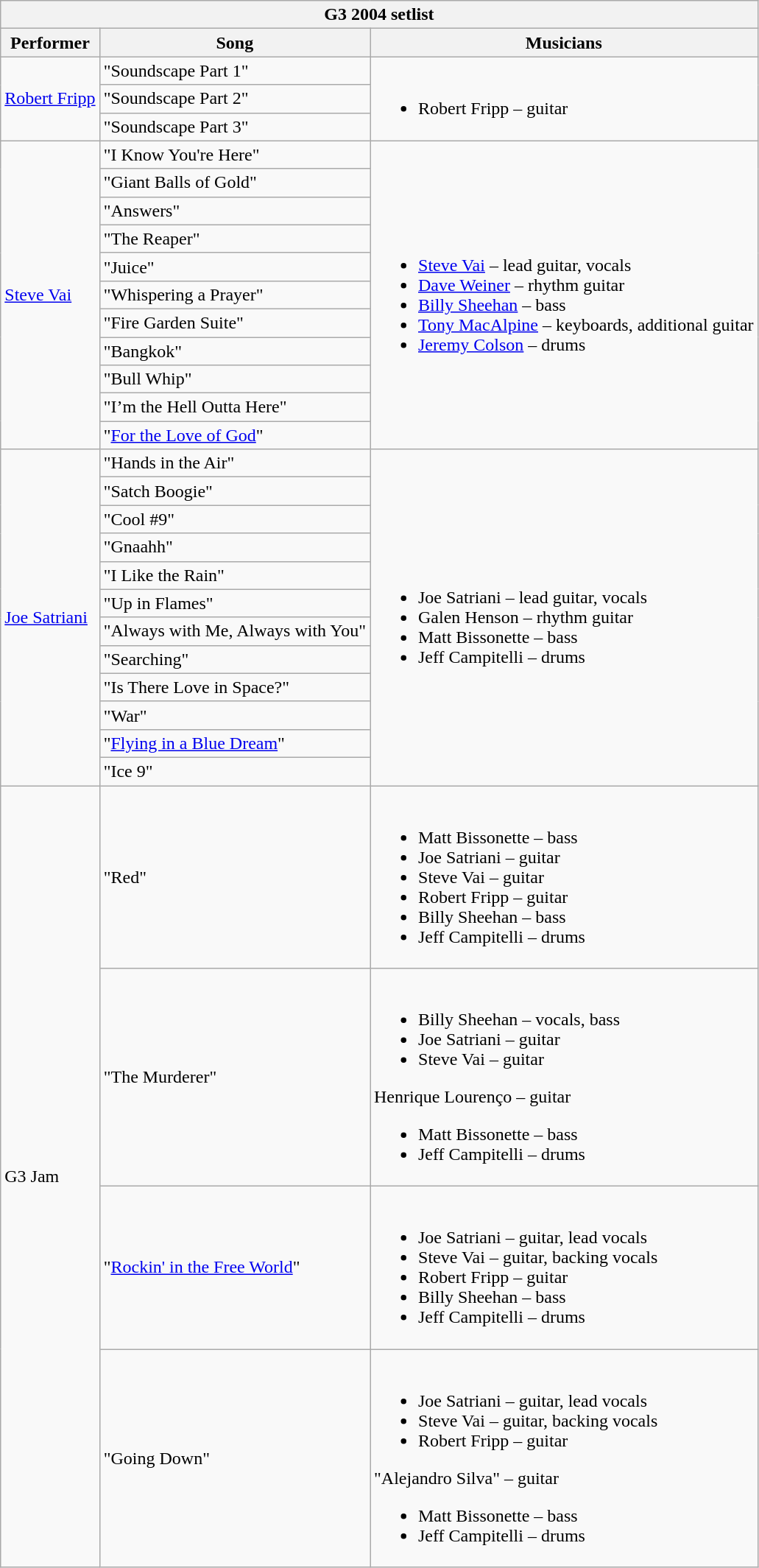<table class="wikitable collapsible collapsed">
<tr>
<th colspan="3">G3 2004 setlist</th>
</tr>
<tr>
<th>Performer</th>
<th>Song</th>
<th>Musicians</th>
</tr>
<tr>
<td rowspan=3><a href='#'>Robert Fripp</a></td>
<td>"Soundscape Part 1"</td>
<td rowspan=3><br><ul><li>Robert Fripp – guitar</li></ul></td>
</tr>
<tr>
<td>"Soundscape Part 2"</td>
</tr>
<tr>
<td>"Soundscape Part 3"</td>
</tr>
<tr>
<td rowspan=11><a href='#'>Steve Vai</a></td>
<td>"I Know You're Here"</td>
<td rowspan=11><br><ul><li><a href='#'>Steve Vai</a> – lead guitar, vocals</li><li><a href='#'>Dave Weiner</a> – rhythm guitar</li><li><a href='#'>Billy Sheehan</a> – bass</li><li><a href='#'>Tony MacAlpine</a> – keyboards, additional guitar</li><li><a href='#'>Jeremy Colson</a> – drums</li></ul></td>
</tr>
<tr>
<td>"Giant Balls of Gold"</td>
</tr>
<tr>
<td>"Answers"</td>
</tr>
<tr>
<td>"The Reaper"</td>
</tr>
<tr>
<td>"Juice"</td>
</tr>
<tr>
<td>"Whispering a Prayer"</td>
</tr>
<tr>
<td>"Fire Garden Suite"</td>
</tr>
<tr>
<td>"Bangkok"</td>
</tr>
<tr>
<td>"Bull Whip"</td>
</tr>
<tr>
<td>"I’m the Hell Outta Here"</td>
</tr>
<tr>
<td>"<a href='#'>For the Love of God</a>"</td>
</tr>
<tr>
<td rowspan=12><a href='#'>Joe Satriani</a></td>
<td>"Hands in the Air"</td>
<td rowspan=12><br><ul><li>Joe Satriani – lead guitar, vocals</li><li>Galen Henson – rhythm guitar</li><li>Matt Bissonette – bass</li><li>Jeff Campitelli – drums</li></ul></td>
</tr>
<tr>
<td>"Satch Boogie"</td>
</tr>
<tr>
<td>"Cool #9"</td>
</tr>
<tr>
<td>"Gnaahh"</td>
</tr>
<tr>
<td>"I Like the Rain"</td>
</tr>
<tr>
<td>"Up in Flames"</td>
</tr>
<tr>
<td>"Always with Me, Always with You"</td>
</tr>
<tr>
<td>"Searching"</td>
</tr>
<tr>
<td>"Is There Love in Space?"</td>
</tr>
<tr>
<td>"War"</td>
</tr>
<tr>
<td>"<a href='#'>Flying in a Blue Dream</a>"</td>
</tr>
<tr>
<td>"Ice 9"</td>
</tr>
<tr>
<td rowspan=4>G3 Jam</td>
<td>"Red"</td>
<td><br><ul><li>Matt Bissonette – bass</li><li>Joe Satriani – guitar</li><li>Steve Vai – guitar</li><li>Robert Fripp – guitar</li><li>Billy Sheehan – bass</li><li>Jeff Campitelli – drums</li></ul></td>
</tr>
<tr>
<td>"The Murderer"</td>
<td><br><ul><li>Billy Sheehan – vocals, bass</li><li>Joe Satriani – guitar</li><li>Steve Vai – guitar</li></ul>Henrique Lourenço – guitar<ul><li>Matt Bissonette – bass</li><li>Jeff Campitelli – drums</li></ul></td>
</tr>
<tr>
<td>"<a href='#'>Rockin' in the Free World</a>"</td>
<td><br><ul><li>Joe Satriani – guitar, lead vocals</li><li>Steve Vai – guitar, backing vocals</li><li>Robert Fripp – guitar</li><li>Billy Sheehan – bass</li><li>Jeff Campitelli – drums</li></ul></td>
</tr>
<tr>
<td>"Going Down"</td>
<td><br><ul><li>Joe Satriani – guitar, lead vocals</li><li>Steve Vai – guitar, backing vocals</li><li>Robert Fripp – guitar</li></ul>"Alejandro Silva" – guitar<ul><li>Matt Bissonette – bass</li><li>Jeff Campitelli – drums</li></ul></td>
</tr>
</table>
